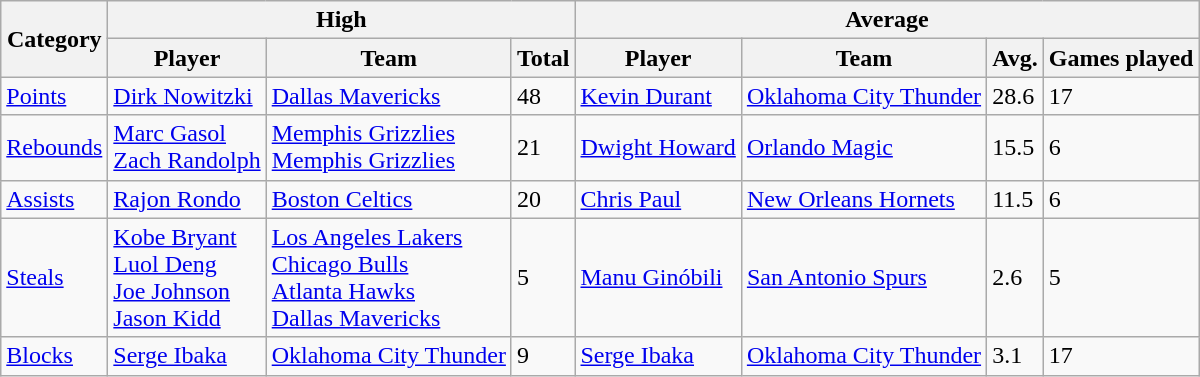<table class=wikitable style="text-align:left;">
<tr>
<th rowspan=2>Category</th>
<th colspan=3>High</th>
<th colspan=4>Average</th>
</tr>
<tr>
<th>Player</th>
<th>Team</th>
<th>Total</th>
<th>Player</th>
<th>Team</th>
<th>Avg.</th>
<th>Games played</th>
</tr>
<tr>
<td><a href='#'>Points</a></td>
<td><a href='#'>Dirk Nowitzki</a></td>
<td><a href='#'>Dallas Mavericks</a></td>
<td>48</td>
<td><a href='#'>Kevin Durant</a></td>
<td><a href='#'>Oklahoma City Thunder</a></td>
<td>28.6</td>
<td>17</td>
</tr>
<tr>
<td><a href='#'>Rebounds</a></td>
<td><a href='#'>Marc Gasol</a><br><a href='#'>Zach Randolph</a></td>
<td><a href='#'>Memphis Grizzlies</a><br><a href='#'>Memphis Grizzlies</a></td>
<td>21</td>
<td><a href='#'>Dwight Howard</a></td>
<td><a href='#'>Orlando Magic</a></td>
<td>15.5</td>
<td>6</td>
</tr>
<tr>
<td><a href='#'>Assists</a></td>
<td><a href='#'>Rajon Rondo</a></td>
<td><a href='#'>Boston Celtics</a></td>
<td>20</td>
<td><a href='#'>Chris Paul</a></td>
<td><a href='#'>New Orleans Hornets</a></td>
<td>11.5</td>
<td>6</td>
</tr>
<tr>
<td><a href='#'>Steals</a></td>
<td><a href='#'>Kobe Bryant</a><br><a href='#'>Luol Deng</a><br><a href='#'>Joe Johnson</a><br><a href='#'>Jason Kidd</a></td>
<td><a href='#'>Los Angeles Lakers</a><br><a href='#'>Chicago Bulls</a><br><a href='#'>Atlanta Hawks</a><br><a href='#'>Dallas Mavericks</a></td>
<td>5</td>
<td><a href='#'>Manu Ginóbili</a></td>
<td><a href='#'>San Antonio Spurs</a></td>
<td>2.6</td>
<td>5</td>
</tr>
<tr>
<td><a href='#'>Blocks</a></td>
<td><a href='#'>Serge Ibaka</a></td>
<td><a href='#'>Oklahoma City Thunder</a></td>
<td>9</td>
<td><a href='#'>Serge Ibaka</a></td>
<td><a href='#'>Oklahoma City Thunder</a></td>
<td>3.1</td>
<td>17</td>
</tr>
</table>
